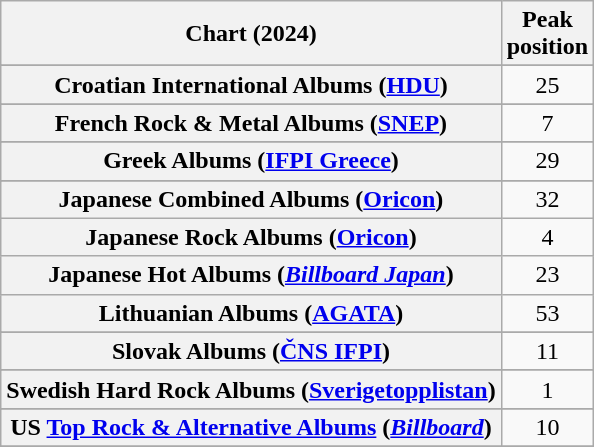<table class="wikitable sortable plainrowheaders" style="text-align:center">
<tr>
<th scope="col">Chart (2024)</th>
<th scope="col">Peak<br>position</th>
</tr>
<tr>
</tr>
<tr>
</tr>
<tr>
</tr>
<tr>
</tr>
<tr>
</tr>
<tr>
<th scope="row">Croatian International Albums (<a href='#'>HDU</a>)</th>
<td>25</td>
</tr>
<tr>
</tr>
<tr>
</tr>
<tr>
</tr>
<tr>
</tr>
<tr>
<th scope="row">French Rock & Metal Albums (<a href='#'>SNEP</a>)</th>
<td>7</td>
</tr>
<tr>
</tr>
<tr>
<th scope="row">Greek Albums (<a href='#'>IFPI Greece</a>)</th>
<td>29</td>
</tr>
<tr>
</tr>
<tr>
</tr>
<tr>
</tr>
<tr>
</tr>
<tr>
<th scope="row">Japanese Combined Albums (<a href='#'>Oricon</a>)</th>
<td>32</td>
</tr>
<tr>
<th scope="row">Japanese Rock Albums (<a href='#'>Oricon</a>)</th>
<td>4</td>
</tr>
<tr>
<th scope="row">Japanese Hot Albums (<em><a href='#'>Billboard Japan</a></em>)</th>
<td>23</td>
</tr>
<tr>
<th scope="row">Lithuanian Albums (<a href='#'>AGATA</a>)</th>
<td>53</td>
</tr>
<tr>
</tr>
<tr>
</tr>
<tr>
</tr>
<tr>
</tr>
<tr>
</tr>
<tr>
<th scope="row">Slovak Albums (<a href='#'>ČNS IFPI</a>)</th>
<td>11</td>
</tr>
<tr>
</tr>
<tr>
</tr>
<tr>
<th scope="row">Swedish Hard Rock Albums (<a href='#'>Sverigetopplistan</a>)</th>
<td>1</td>
</tr>
<tr>
</tr>
<tr>
</tr>
<tr>
</tr>
<tr>
</tr>
<tr>
</tr>
<tr>
<th scope="row">US <a href='#'>Top Rock & Alternative Albums</a> (<em><a href='#'>Billboard</a></em>)</th>
<td>10</td>
</tr>
<tr>
</tr>
</table>
